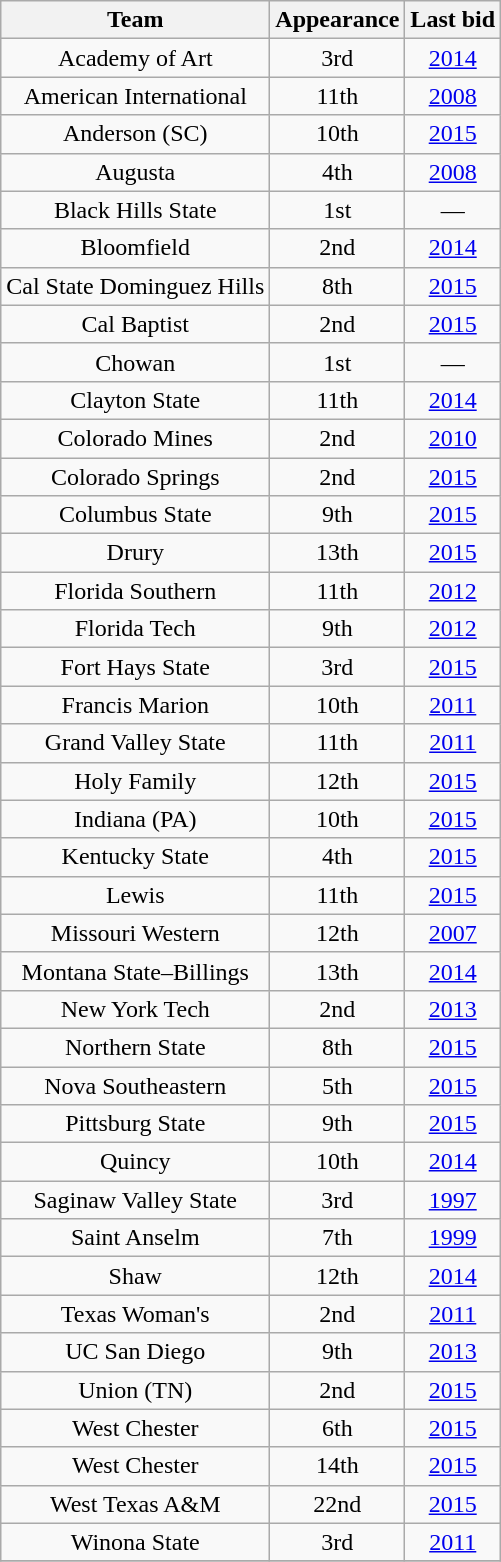<table class="wikitable sortable" style="text-align:center;">
<tr>
<th>Team</th>
<th data-sort-type="number">Appearance</th>
<th>Last bid</th>
</tr>
<tr>
<td>Academy of Art</td>
<td>3rd</td>
<td><a href='#'>2014</a></td>
</tr>
<tr>
<td>American International</td>
<td>11th</td>
<td><a href='#'>2008</a></td>
</tr>
<tr>
<td>Anderson (SC)</td>
<td>10th</td>
<td><a href='#'>2015</a></td>
</tr>
<tr>
<td>Augusta</td>
<td>4th</td>
<td><a href='#'>2008</a></td>
</tr>
<tr>
<td>Black Hills State</td>
<td>1st</td>
<td>—</td>
</tr>
<tr>
<td>Bloomfield</td>
<td>2nd</td>
<td><a href='#'>2014</a></td>
</tr>
<tr>
<td>Cal State Dominguez Hills</td>
<td>8th</td>
<td><a href='#'>2015</a></td>
</tr>
<tr>
<td>Cal Baptist</td>
<td>2nd</td>
<td><a href='#'>2015</a></td>
</tr>
<tr>
<td>Chowan</td>
<td>1st</td>
<td>—</td>
</tr>
<tr>
<td>Clayton State</td>
<td>11th</td>
<td><a href='#'>2014</a></td>
</tr>
<tr>
<td>Colorado Mines</td>
<td>2nd</td>
<td><a href='#'>2010</a></td>
</tr>
<tr>
<td>Colorado Springs</td>
<td>2nd</td>
<td><a href='#'>2015</a></td>
</tr>
<tr>
<td>Columbus State</td>
<td>9th</td>
<td><a href='#'>2015</a></td>
</tr>
<tr>
<td>Drury</td>
<td>13th</td>
<td><a href='#'>2015</a></td>
</tr>
<tr>
<td>Florida Southern</td>
<td>11th</td>
<td><a href='#'>2012</a></td>
</tr>
<tr>
<td>Florida Tech</td>
<td>9th</td>
<td><a href='#'>2012</a></td>
</tr>
<tr>
<td>Fort Hays State</td>
<td>3rd</td>
<td><a href='#'>2015</a></td>
</tr>
<tr>
<td>Francis Marion</td>
<td>10th</td>
<td><a href='#'>2011</a></td>
</tr>
<tr>
<td>Grand Valley State</td>
<td>11th</td>
<td><a href='#'>2011</a></td>
</tr>
<tr>
<td>Holy Family</td>
<td>12th</td>
<td><a href='#'>2015</a></td>
</tr>
<tr>
<td>Indiana (PA)</td>
<td>10th</td>
<td><a href='#'>2015</a></td>
</tr>
<tr>
<td>Kentucky State</td>
<td>4th</td>
<td><a href='#'>2015</a></td>
</tr>
<tr>
<td>Lewis</td>
<td>11th</td>
<td><a href='#'>2015</a></td>
</tr>
<tr>
<td>Missouri Western</td>
<td>12th</td>
<td><a href='#'>2007</a></td>
</tr>
<tr>
<td>Montana State–Billings</td>
<td>13th</td>
<td><a href='#'>2014</a></td>
</tr>
<tr>
<td>New York Tech</td>
<td>2nd</td>
<td><a href='#'>2013</a></td>
</tr>
<tr>
<td>Northern State</td>
<td>8th</td>
<td><a href='#'>2015</a></td>
</tr>
<tr>
<td>Nova Southeastern</td>
<td>5th</td>
<td><a href='#'>2015</a></td>
</tr>
<tr>
<td>Pittsburg State</td>
<td>9th</td>
<td><a href='#'>2015</a></td>
</tr>
<tr>
<td>Quincy</td>
<td>10th</td>
<td><a href='#'>2014</a></td>
</tr>
<tr>
<td>Saginaw Valley State</td>
<td>3rd</td>
<td><a href='#'>1997</a></td>
</tr>
<tr>
<td>Saint Anselm</td>
<td>7th</td>
<td><a href='#'>1999</a></td>
</tr>
<tr>
<td>Shaw</td>
<td>12th</td>
<td><a href='#'>2014</a></td>
</tr>
<tr>
<td>Texas Woman's</td>
<td>2nd</td>
<td><a href='#'>2011</a></td>
</tr>
<tr>
<td>UC San Diego</td>
<td>9th</td>
<td><a href='#'>2013</a></td>
</tr>
<tr>
<td>Union (TN)</td>
<td>2nd</td>
<td><a href='#'>2015</a></td>
</tr>
<tr>
<td>West Chester</td>
<td>6th</td>
<td><a href='#'>2015</a></td>
</tr>
<tr>
<td>West Chester</td>
<td>14th</td>
<td><a href='#'>2015</a></td>
</tr>
<tr>
<td>West Texas A&M</td>
<td>22nd</td>
<td><a href='#'>2015</a></td>
</tr>
<tr>
<td>Winona State</td>
<td>3rd</td>
<td><a href='#'>2011</a></td>
</tr>
<tr>
</tr>
</table>
